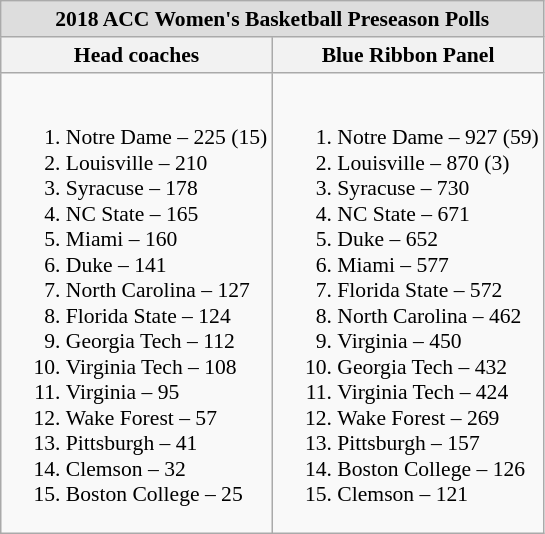<table class="wikitable" style="white-space:nowrap; font-size:90%;">
<tr>
<td colspan="2" style="text-align:center; background:#ddd;"><strong>2018 ACC Women's Basketball Preseason Polls</strong></td>
</tr>
<tr>
<th>Head coaches</th>
<th>Blue Ribbon Panel</th>
</tr>
<tr>
<td><br><ol><li>Notre Dame – 225 (15)</li><li>Louisville – 210</li><li>Syracuse – 178</li><li>NC State – 165</li><li>Miami – 160</li><li>Duke – 141</li><li>North Carolina – 127</li><li>Florida State – 124</li><li>Georgia Tech – 112</li><li>Virginia Tech – 108</li><li>Virginia – 95</li><li>Wake Forest – 57</li><li>Pittsburgh – 41</li><li>Clemson – 32</li><li>Boston College – 25</li></ol></td>
<td><br><ol><li>Notre Dame – 927 (59)</li><li>Louisville – 870 (3)</li><li>Syracuse – 730</li><li>NC State – 671</li><li>Duke – 652</li><li>Miami – 577</li><li>Florida State – 572</li><li>North Carolina – 462</li><li>Virginia – 450</li><li>Georgia Tech – 432</li><li>Virginia Tech – 424</li><li>Wake Forest – 269</li><li>Pittsburgh – 157</li><li>Boston College – 126</li><li>Clemson – 121</li></ol></td>
</tr>
</table>
